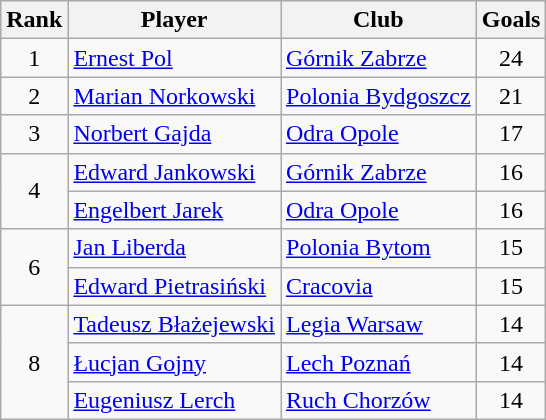<table class="wikitable" style="text-align:center">
<tr>
<th>Rank</th>
<th>Player</th>
<th>Club</th>
<th>Goals</th>
</tr>
<tr>
<td rowspan="1">1</td>
<td align="left"> <a href='#'>Ernest Pol</a></td>
<td align="left"><a href='#'>Górnik Zabrze</a></td>
<td>24</td>
</tr>
<tr>
<td rowspan="1">2</td>
<td align="left"> <a href='#'>Marian Norkowski</a></td>
<td align="left"><a href='#'>Polonia Bydgoszcz</a></td>
<td>21</td>
</tr>
<tr>
<td rowspan="1">3</td>
<td align="left"> <a href='#'>Norbert Gajda</a></td>
<td align="left"><a href='#'>Odra Opole</a></td>
<td>17</td>
</tr>
<tr>
<td rowspan="2">4</td>
<td align="left"> <a href='#'>Edward Jankowski</a></td>
<td align="left"><a href='#'>Górnik Zabrze</a></td>
<td>16</td>
</tr>
<tr>
<td align="left"> <a href='#'>Engelbert Jarek</a></td>
<td align="left"><a href='#'>Odra Opole</a></td>
<td>16</td>
</tr>
<tr>
<td rowspan="2">6</td>
<td align="left"> <a href='#'>Jan Liberda</a></td>
<td align="left"><a href='#'>Polonia Bytom</a></td>
<td>15</td>
</tr>
<tr>
<td align="left"> <a href='#'>Edward Pietrasiński</a></td>
<td align="left"><a href='#'>Cracovia</a></td>
<td>15</td>
</tr>
<tr>
<td rowspan="3">8</td>
<td align="left"> <a href='#'>Tadeusz Błażejewski</a></td>
<td align="left"><a href='#'>Legia Warsaw</a></td>
<td>14</td>
</tr>
<tr>
<td align="left"> <a href='#'>Łucjan Gojny</a></td>
<td align="left"><a href='#'>Lech Poznań</a></td>
<td>14</td>
</tr>
<tr>
<td align="left"> <a href='#'>Eugeniusz Lerch</a></td>
<td align="left"><a href='#'>Ruch Chorzów</a></td>
<td>14</td>
</tr>
</table>
